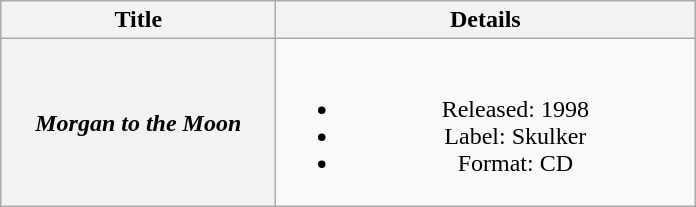<table class="wikitable plainrowheaders" style="text-align:center;" border="1">
<tr>
<th scope="col" style="width:11em;">Title</th>
<th scope="col" style="width:17em;">Details</th>
</tr>
<tr>
<th scope="row"><em>Morgan to the Moon</em></th>
<td><br><ul><li>Released: 1998</li><li>Label: Skulker</li><li>Format: CD</li></ul></td>
</tr>
</table>
